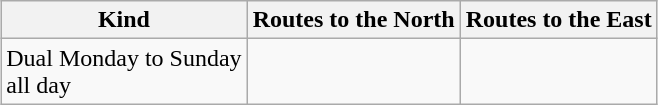<table class="wikitable" style="margin:1em auto;">
<tr>
<th>Kind</th>
<th>Routes to the North</th>
<th>Routes to the East</th>
</tr>
<tr>
<td>Dual Monday to Sunday <br> all day</td>
<td></td>
<td></td>
</tr>
</table>
